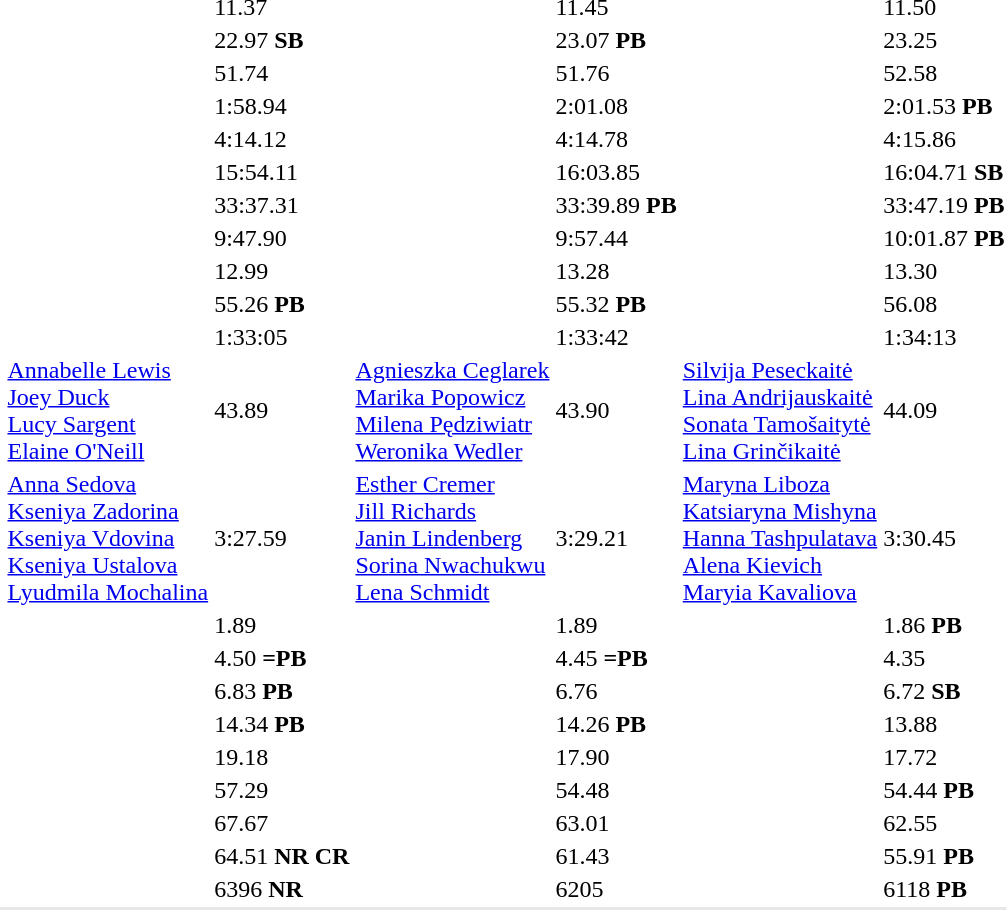<table>
<tr>
<td></td>
<td></td>
<td>11.37</td>
<td></td>
<td>11.45</td>
<td></td>
<td>11.50</td>
</tr>
<tr>
<td></td>
<td></td>
<td>22.97 <strong>SB</strong></td>
<td></td>
<td>23.07 <strong>PB</strong></td>
<td></td>
<td>23.25</td>
</tr>
<tr>
<td></td>
<td></td>
<td>51.74</td>
<td></td>
<td>51.76</td>
<td></td>
<td>52.58</td>
</tr>
<tr>
<td></td>
<td></td>
<td>1:58.94</td>
<td></td>
<td>2:01.08</td>
<td></td>
<td>2:01.53 <strong>PB</strong></td>
</tr>
<tr>
<td></td>
<td></td>
<td>4:14.12</td>
<td></td>
<td>4:14.78</td>
<td></td>
<td>4:15.86</td>
</tr>
<tr>
<td></td>
<td></td>
<td>15:54.11</td>
<td></td>
<td>16:03.85</td>
<td></td>
<td>16:04.71  <strong>SB</strong></td>
</tr>
<tr>
<td></td>
<td></td>
<td>33:37.31</td>
<td></td>
<td>33:39.89 <strong>PB</strong></td>
<td></td>
<td>33:47.19 <strong>PB</strong></td>
</tr>
<tr>
<td></td>
<td></td>
<td>9:47.90</td>
<td></td>
<td>9:57.44</td>
<td></td>
<td>10:01.87 <strong>PB</strong></td>
</tr>
<tr>
<td></td>
<td></td>
<td>12.99</td>
<td></td>
<td>13.28</td>
<td></td>
<td>13.30</td>
</tr>
<tr>
<td></td>
<td></td>
<td>55.26 <strong>PB</strong></td>
<td></td>
<td>55.32  	<strong>PB</strong></td>
<td></td>
<td>56.08</td>
</tr>
<tr>
<td></td>
<td></td>
<td>1:33:05</td>
<td></td>
<td>1:33:42</td>
<td></td>
<td>1:34:13</td>
</tr>
<tr>
<td></td>
<td><a href='#'>Annabelle Lewis</a><br><a href='#'>Joey Duck</a><br><a href='#'>Lucy Sargent</a><br><a href='#'>Elaine O'Neill</a><br></td>
<td>43.89</td>
<td><a href='#'>Agnieszka Ceglarek</a><br><a href='#'>Marika Popowicz</a><br><a href='#'>Milena Pędziwiatr</a><br><a href='#'>Weronika Wedler</a><br></td>
<td>43.90</td>
<td><a href='#'>Silvija Peseckaitė</a><br><a href='#'>Lina Andrijauskaitė</a><br><a href='#'>Sonata Tamošaitytė</a><br><a href='#'>Lina Grinčikaitė</a><br></td>
<td>44.09</td>
</tr>
<tr>
<td></td>
<td><a href='#'>Anna Sedova</a><br><a href='#'>Kseniya Zadorina</a><br><a href='#'>Kseniya Vdovina</a><br><a href='#'>Kseniya Ustalova</a><br><a href='#'>Lyudmila Mochalina</a><br></td>
<td>3:27.59</td>
<td><a href='#'>Esther Cremer</a><br><a href='#'>Jill Richards</a><br><a href='#'>Janin Lindenberg</a><br><a href='#'>Sorina Nwachukwu</a><br><a href='#'>Lena Schmidt</a><br></td>
<td>3:29.21</td>
<td><a href='#'>Maryna Liboza</a><br><a href='#'>Katsiaryna Mishyna</a><br><a href='#'>Hanna Tashpulatava</a><br><a href='#'>Alena Kievich</a><br><a href='#'>Maryia Kavaliova</a><br></td>
<td>3:30.45</td>
</tr>
<tr>
<td></td>
<td></td>
<td>1.89</td>
<td></td>
<td>1.89</td>
<td></td>
<td>1.86 <strong>PB</strong></td>
</tr>
<tr>
<td></td>
<td></td>
<td>4.50 <strong>=PB</strong></td>
<td></td>
<td>4.45 <strong>=PB</strong></td>
<td></td>
<td>4.35</td>
</tr>
<tr>
<td></td>
<td></td>
<td>6.83 <strong>PB</strong></td>
<td></td>
<td>6.76</td>
<td></td>
<td>6.72 <strong>SB</strong></td>
</tr>
<tr>
<td></td>
<td></td>
<td>14.34  <strong>PB</strong></td>
<td></td>
<td>14.26  <strong>PB</strong></td>
<td></td>
<td>13.88</td>
</tr>
<tr>
<td></td>
<td></td>
<td>19.18</td>
<td></td>
<td>17.90</td>
<td></td>
<td>17.72</td>
</tr>
<tr>
<td></td>
<td></td>
<td>57.29</td>
<td></td>
<td>54.48</td>
<td></td>
<td>54.44 <strong>PB</strong></td>
</tr>
<tr>
<td></td>
<td></td>
<td>67.67</td>
<td></td>
<td>63.01</td>
<td></td>
<td>62.55</td>
</tr>
<tr>
<td></td>
<td></td>
<td>64.51  <strong>NR CR</strong></td>
<td></td>
<td>61.43</td>
<td></td>
<td>55.91 <strong>PB</strong></td>
</tr>
<tr>
<td></td>
<td></td>
<td>6396  <strong>NR</strong></td>
<td></td>
<td>6205</td>
<td></td>
<td>6118 <strong>PB</strong></td>
</tr>
<tr bgcolor= e8e8e8>
<td colspan=7></td>
</tr>
</table>
